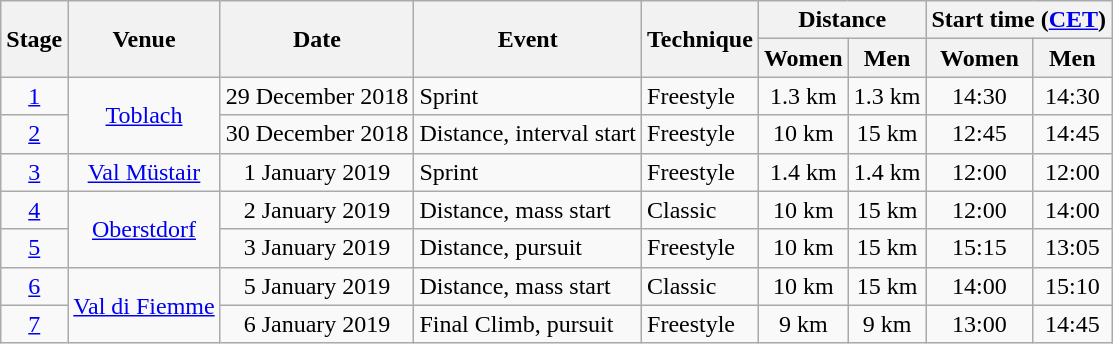<table class="wikitable">
<tr>
<th rowspan=2>Stage</th>
<th rowspan=2>Venue</th>
<th rowspan=2>Date</th>
<th rowspan=2>Event</th>
<th rowspan=2>Technique</th>
<th colspan=2>Distance</th>
<th colspan=2>Start time (<a href='#'>CET</a>)</th>
</tr>
<tr>
<th>Women</th>
<th>Men</th>
<th>Women</th>
<th>Men</th>
</tr>
<tr align="center">
<td><a href='#'>1</a></td>
<td rowspan=2 align="center"><a href='#'>Toblach</a> </td>
<td>29 December 2018</td>
<td align="left">Sprint</td>
<td align="left">Freestyle</td>
<td>1.3 km</td>
<td>1.3 km</td>
<td>14:30</td>
<td>14:30</td>
</tr>
<tr align="center">
<td><a href='#'>2</a></td>
<td>30 December 2018</td>
<td align="left">Distance, interval start</td>
<td align="left">Freestyle</td>
<td>10 km</td>
<td>15 km</td>
<td>12:45</td>
<td>14:45</td>
</tr>
<tr align="center">
<td><a href='#'>3</a></td>
<td align="center"><a href='#'>Val Müstair</a> </td>
<td>1 January 2019</td>
<td align="left">Sprint</td>
<td align="left">Freestyle</td>
<td>1.4 km</td>
<td>1.4 km</td>
<td>12:00</td>
<td>12:00</td>
</tr>
<tr align="center">
<td><a href='#'>4</a></td>
<td rowspan=2 align="center"><a href='#'>Oberstdorf</a> </td>
<td>2 January 2019</td>
<td align="left">Distance, mass start</td>
<td align="left">Classic</td>
<td>10 km</td>
<td>15 km</td>
<td>12:00</td>
<td>14:00</td>
</tr>
<tr align="center">
<td><a href='#'>5</a></td>
<td>3 January 2019</td>
<td align="left">Distance, pursuit</td>
<td align="left">Freestyle</td>
<td>10 km</td>
<td>15 km</td>
<td>15:15</td>
<td>13:05</td>
</tr>
<tr align="center">
<td><a href='#'>6</a></td>
<td rowspan=2 align="center"><a href='#'>Val di Fiemme</a> </td>
<td>5 January 2019</td>
<td align="left">Distance, mass start</td>
<td align="left">Classic</td>
<td>10 km</td>
<td>15 km</td>
<td>14:00</td>
<td>15:10</td>
</tr>
<tr align="center">
<td><a href='#'>7</a></td>
<td>6 January 2019</td>
<td align="left">Final Climb, pursuit</td>
<td align="left">Freestyle</td>
<td>9 km</td>
<td>9 km</td>
<td>13:00</td>
<td>14:45</td>
</tr>
</table>
